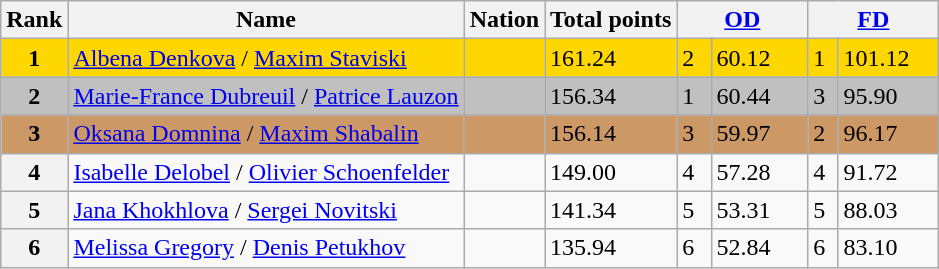<table class="wikitable">
<tr>
<th>Rank</th>
<th>Name</th>
<th>Nation</th>
<th>Total points</th>
<th colspan="2" width="80px"><a href='#'>OD</a></th>
<th colspan="2" width="80px"><a href='#'>FD</a></th>
</tr>
<tr bgcolor="gold">
<td align="center"><strong>1</strong></td>
<td><a href='#'>Albena Denkova</a> / <a href='#'>Maxim Staviski</a></td>
<td></td>
<td>161.24</td>
<td>2</td>
<td>60.12</td>
<td>1</td>
<td>101.12</td>
</tr>
<tr bgcolor="silver">
<td align="center"><strong>2</strong></td>
<td><a href='#'>Marie-France Dubreuil</a> / <a href='#'>Patrice Lauzon</a></td>
<td></td>
<td>156.34</td>
<td>1</td>
<td>60.44</td>
<td>3</td>
<td>95.90</td>
</tr>
<tr bgcolor="cc9966">
<td align="center"><strong>3</strong></td>
<td><a href='#'>Oksana Domnina</a> / <a href='#'>Maxim Shabalin</a></td>
<td></td>
<td>156.14</td>
<td>3</td>
<td>59.97</td>
<td>2</td>
<td>96.17</td>
</tr>
<tr>
<th>4</th>
<td><a href='#'>Isabelle Delobel</a> / <a href='#'>Olivier Schoenfelder</a></td>
<td></td>
<td>149.00</td>
<td>4</td>
<td>57.28</td>
<td>4</td>
<td>91.72</td>
</tr>
<tr>
<th>5</th>
<td><a href='#'>Jana Khokhlova</a> / <a href='#'>Sergei Novitski</a></td>
<td></td>
<td>141.34</td>
<td>5</td>
<td>53.31</td>
<td>5</td>
<td>88.03</td>
</tr>
<tr>
<th>6</th>
<td><a href='#'>Melissa Gregory</a> / <a href='#'>Denis Petukhov</a></td>
<td></td>
<td>135.94</td>
<td>6</td>
<td>52.84</td>
<td>6</td>
<td>83.10</td>
</tr>
</table>
